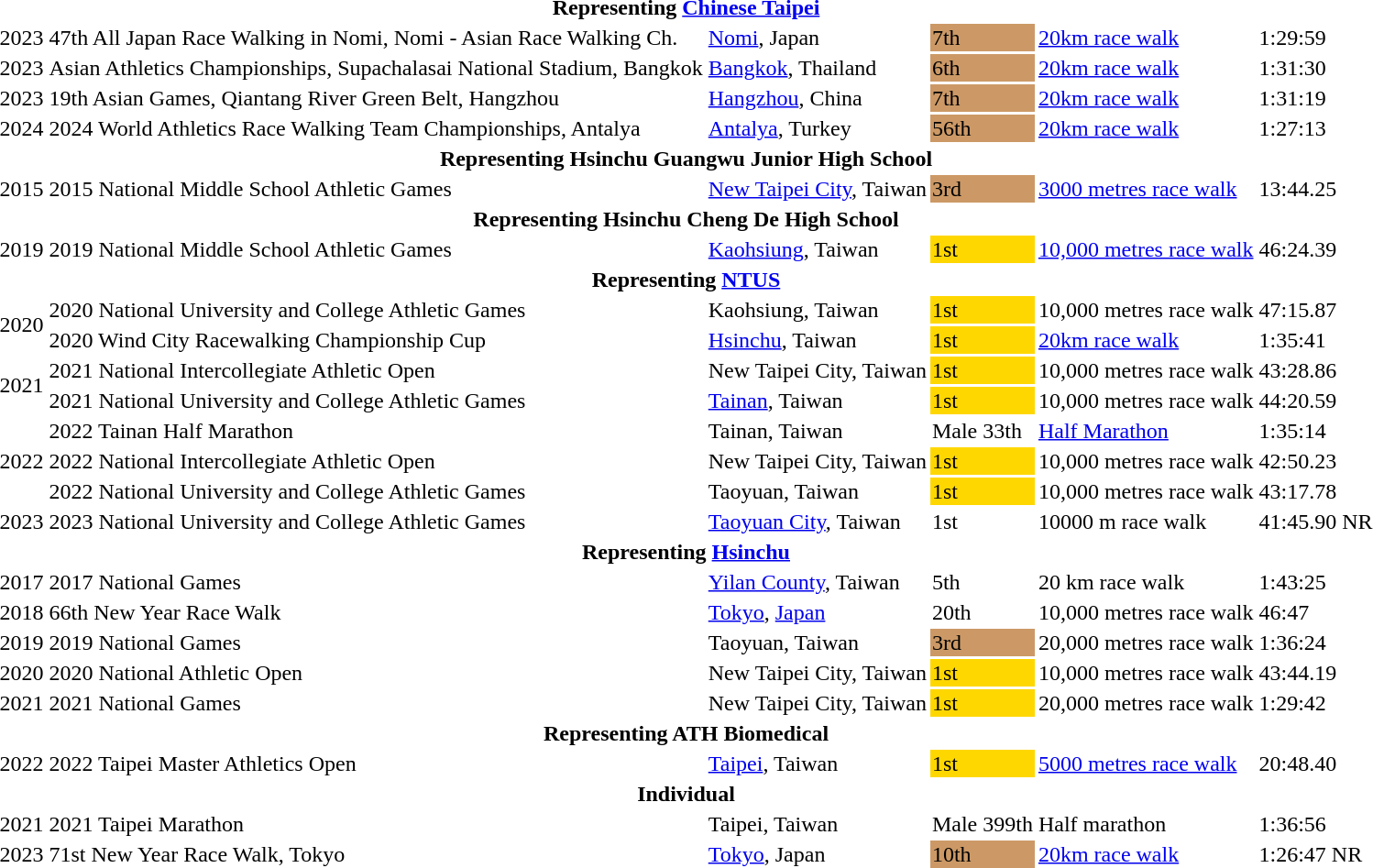<table>
<tr>
<th colspan="6">Representing <a href='#'>Chinese Taipei</a></th>
</tr>
<tr>
<td>2023</td>
<td>47th All Japan Race Walking in Nomi, Nomi - Asian Race Walking Ch.</td>
<td><a href='#'>Nomi</a>, Japan</td>
<td bgcolor="#cc9966">7th</td>
<td><a href='#'>20km race walk</a></td>
<td>1:29:59</td>
</tr>
<tr>
<td>2023</td>
<td>Asian Athletics Championships, Supachalasai National Stadium, Bangkok</td>
<td><a href='#'>Bangkok</a>, Thailand</td>
<td bgcolor="#cc9966">6th</td>
<td><a href='#'>20km race walk</a></td>
<td>1:31:30</td>
</tr>
<tr>
<td>2023</td>
<td>19th Asian Games, Qiantang River Green Belt, Hangzhou</td>
<td><a href='#'>Hangzhou</a>, China</td>
<td bgcolor="#cc9966">7th</td>
<td><a href='#'>20km race walk</a></td>
<td>1:31:19</td>
</tr>
<tr>
<td>2024</td>
<td>2024 World Athletics Race Walking Team Championships, Antalya</td>
<td><a href='#'>Antalya</a>, Turkey</td>
<td bgcolor="#cc9966">56th</td>
<td><a href='#'>20km race walk</a></td>
<td>1:27:13</td>
</tr>
<tr>
<th colspan="6">Representing Hsinchu Guangwu Junior High School</th>
</tr>
<tr>
<td>2015</td>
<td>2015 National Middle School Athletic Games</td>
<td><a href='#'>New Taipei City</a>, Taiwan</td>
<td bgcolor="#cc9966">3rd</td>
<td><a href='#'>3000 metres race walk</a></td>
<td>13:44.25</td>
</tr>
<tr>
<th colspan="6">Representing Hsinchu Cheng De High School</th>
</tr>
<tr>
<td>2019</td>
<td>2019 National Middle School Athletic Games</td>
<td><a href='#'>Kaohsiung</a>, Taiwan</td>
<td bgcolor="gold">1st</td>
<td><a href='#'>10,000 metres race walk</a></td>
<td>46:24.39</td>
</tr>
<tr>
<th colspan="6">Representing <a href='#'>NTUS</a></th>
</tr>
<tr>
<td rowspan="2">2020</td>
<td>2020 National University and College Athletic Games</td>
<td>Kaohsiung, Taiwan</td>
<td bgcolor="gold">1st</td>
<td>10,000 metres race walk</td>
<td>47:15.87</td>
</tr>
<tr>
<td>2020 Wind City Racewalking Championship Cup</td>
<td><a href='#'>Hsinchu</a>, Taiwan</td>
<td bgcolor="gold">1st</td>
<td><a href='#'>20km race walk</a></td>
<td>1:35:41</td>
</tr>
<tr>
<td rowspan="2">2021</td>
<td>2021 National Intercollegiate Athletic Open</td>
<td>New Taipei City, Taiwan</td>
<td bgcolor="gold">1st</td>
<td>10,000 metres race walk</td>
<td>43:28.86</td>
</tr>
<tr>
<td>2021 National University and College Athletic Games</td>
<td><a href='#'>Tainan</a>, Taiwan</td>
<td bgcolor="gold">1st</td>
<td>10,000 metres race walk</td>
<td>44:20.59</td>
</tr>
<tr>
<td rowspan="3">2022</td>
<td>2022 Tainan Half Marathon</td>
<td>Tainan, Taiwan</td>
<td>Male 33th</td>
<td><a href='#'>Half Marathon</a></td>
<td>1:35:14</td>
</tr>
<tr>
<td>2022 National Intercollegiate Athletic Open</td>
<td>New Taipei City, Taiwan</td>
<td bgcolor="gold">1st</td>
<td>10,000 metres race walk</td>
<td>42:50.23</td>
</tr>
<tr>
<td>2022 National University and College Athletic Games</td>
<td>Taoyuan, Taiwan</td>
<td bgcolor="gold">1st</td>
<td>10,000 metres race walk</td>
<td>43:17.78</td>
</tr>
<tr>
<td>2023</td>
<td>2023 National University and College Athletic Games</td>
<td><a href='#'>Taoyuan City</a>, Taiwan</td>
<td>1st</td>
<td>10000 m race walk</td>
<td>41:45.90 NR</td>
</tr>
<tr>
<th colspan="6">Representing <a href='#'>Hsinchu</a></th>
</tr>
<tr>
<td>2017</td>
<td>2017 National Games</td>
<td><a href='#'>Yilan County</a>, Taiwan</td>
<td>5th</td>
<td>20 km race walk</td>
<td>1:43:25</td>
</tr>
<tr>
<td>2018</td>
<td>66th New Year Race Walk</td>
<td><a href='#'>Tokyo</a>, <a href='#'>Japan</a></td>
<td>20th</td>
<td>10,000 metres race walk</td>
<td>46:47</td>
</tr>
<tr>
<td>2019</td>
<td>2019 National Games</td>
<td>Taoyuan, Taiwan</td>
<td bgcolor="#cc9966">3rd</td>
<td>20,000 metres race walk</td>
<td>1:36:24</td>
</tr>
<tr>
<td>2020</td>
<td>2020 National Athletic Open</td>
<td>New Taipei City, Taiwan</td>
<td bgcolor="gold">1st</td>
<td>10,000 metres race walk</td>
<td>43:44.19</td>
</tr>
<tr>
<td>2021</td>
<td>2021 National Games</td>
<td>New Taipei City, Taiwan</td>
<td bgcolor="gold">1st</td>
<td>20,000 metres race walk</td>
<td>1:29:42</td>
</tr>
<tr>
<th colspan="6">Representing ATH Biomedical</th>
</tr>
<tr>
<td>2022</td>
<td>2022 Taipei Master Athletics Open</td>
<td><a href='#'>Taipei</a>, Taiwan</td>
<td bgcolor="gold">1st</td>
<td><a href='#'>5000 metres race walk</a></td>
<td>20:48.40</td>
</tr>
<tr>
<th colspan="6">Individual</th>
</tr>
<tr>
<td>2021</td>
<td>2021 Taipei Marathon</td>
<td>Taipei, Taiwan</td>
<td>Male 399th</td>
<td>Half marathon</td>
<td>1:36:56</td>
</tr>
<tr>
<td>2023</td>
<td>71st New Year Race Walk, Tokyo</td>
<td><a href='#'>Tokyo</a>, Japan</td>
<td bgcolor="#cc9966">10th</td>
<td><a href='#'>20km race walk</a></td>
<td>1:26:47 NR</td>
</tr>
</table>
